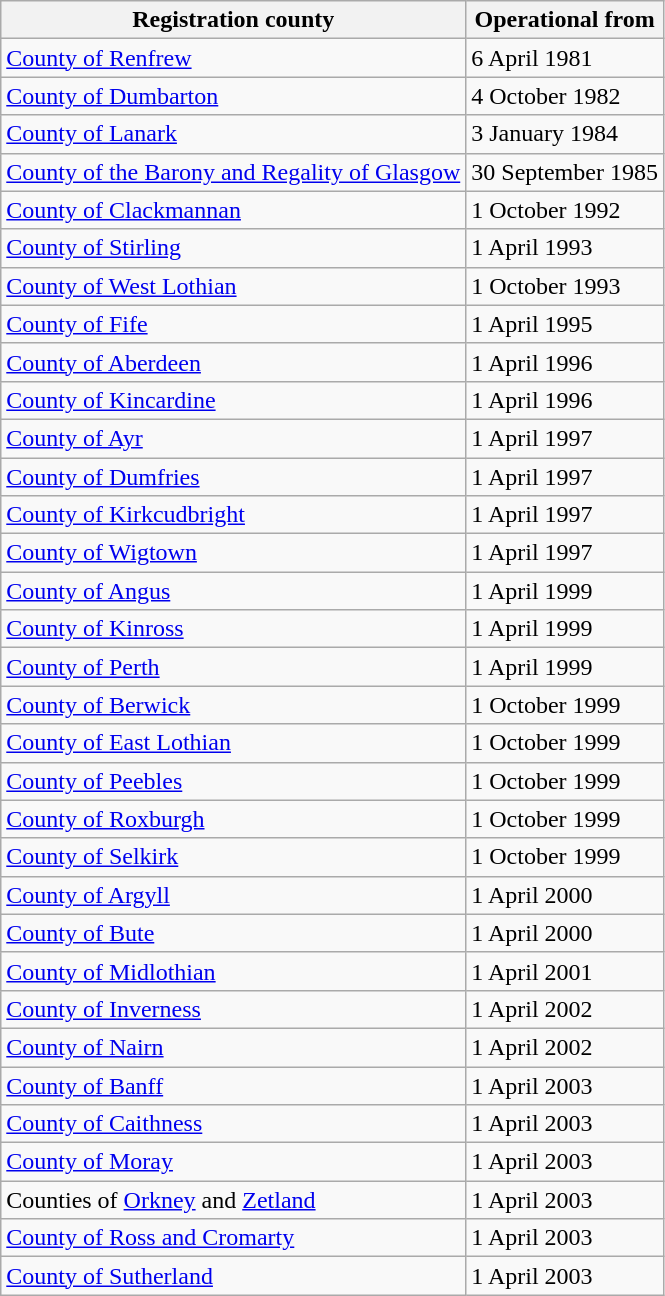<table class="wikitable">
<tr>
<th>Registration county</th>
<th>Operational from</th>
</tr>
<tr>
<td><a href='#'>County of Renfrew</a></td>
<td>6 April 1981</td>
</tr>
<tr>
<td><a href='#'>County of Dumbarton</a></td>
<td>4 October 1982</td>
</tr>
<tr>
<td><a href='#'>County of Lanark</a></td>
<td>3 January 1984</td>
</tr>
<tr>
<td><a href='#'>County of the Barony and Regality of Glasgow</a></td>
<td>30 September 1985</td>
</tr>
<tr>
<td><a href='#'>County of Clackmannan</a></td>
<td>1 October 1992</td>
</tr>
<tr>
<td><a href='#'>County of Stirling</a></td>
<td>1 April 1993</td>
</tr>
<tr>
<td><a href='#'>County of West Lothian</a></td>
<td>1 October 1993</td>
</tr>
<tr>
<td><a href='#'>County of Fife</a></td>
<td>1 April 1995</td>
</tr>
<tr>
<td><a href='#'>County of Aberdeen</a></td>
<td>1 April 1996</td>
</tr>
<tr>
<td><a href='#'>County of Kincardine</a></td>
<td>1 April 1996</td>
</tr>
<tr>
<td><a href='#'>County of Ayr</a></td>
<td>1 April 1997</td>
</tr>
<tr>
<td><a href='#'>County of Dumfries</a></td>
<td>1 April 1997</td>
</tr>
<tr>
<td><a href='#'>County of Kirkcudbright</a></td>
<td>1 April 1997</td>
</tr>
<tr>
<td><a href='#'>County of Wigtown</a></td>
<td>1 April 1997</td>
</tr>
<tr>
<td><a href='#'>County of Angus</a></td>
<td>1 April 1999</td>
</tr>
<tr>
<td><a href='#'>County of Kinross</a></td>
<td>1 April 1999</td>
</tr>
<tr>
<td><a href='#'>County of Perth</a></td>
<td>1 April 1999</td>
</tr>
<tr>
<td><a href='#'>County of Berwick</a></td>
<td>1 October 1999</td>
</tr>
<tr>
<td><a href='#'>County of East Lothian</a></td>
<td>1 October 1999</td>
</tr>
<tr>
<td><a href='#'>County of Peebles</a></td>
<td>1 October 1999</td>
</tr>
<tr>
<td><a href='#'>County of Roxburgh</a></td>
<td>1 October 1999</td>
</tr>
<tr>
<td><a href='#'>County of Selkirk</a></td>
<td>1 October 1999</td>
</tr>
<tr>
<td><a href='#'>County of Argyll</a></td>
<td>1 April 2000</td>
</tr>
<tr>
<td><a href='#'>County of Bute</a></td>
<td>1 April 2000</td>
</tr>
<tr>
<td><a href='#'>County of Midlothian</a></td>
<td>1 April 2001</td>
</tr>
<tr>
<td><a href='#'>County of Inverness</a></td>
<td>1 April 2002</td>
</tr>
<tr>
<td><a href='#'>County of Nairn</a></td>
<td>1 April 2002</td>
</tr>
<tr>
<td><a href='#'>County of Banff</a></td>
<td>1 April 2003</td>
</tr>
<tr>
<td><a href='#'>County of Caithness</a></td>
<td>1 April 2003</td>
</tr>
<tr>
<td><a href='#'>County of Moray</a></td>
<td>1 April 2003</td>
</tr>
<tr>
<td>Counties of <a href='#'>Orkney</a> and <a href='#'>Zetland</a></td>
<td>1 April 2003</td>
</tr>
<tr>
<td><a href='#'>County of Ross and Cromarty</a></td>
<td>1 April 2003</td>
</tr>
<tr>
<td><a href='#'>County of Sutherland</a></td>
<td>1 April 2003</td>
</tr>
</table>
